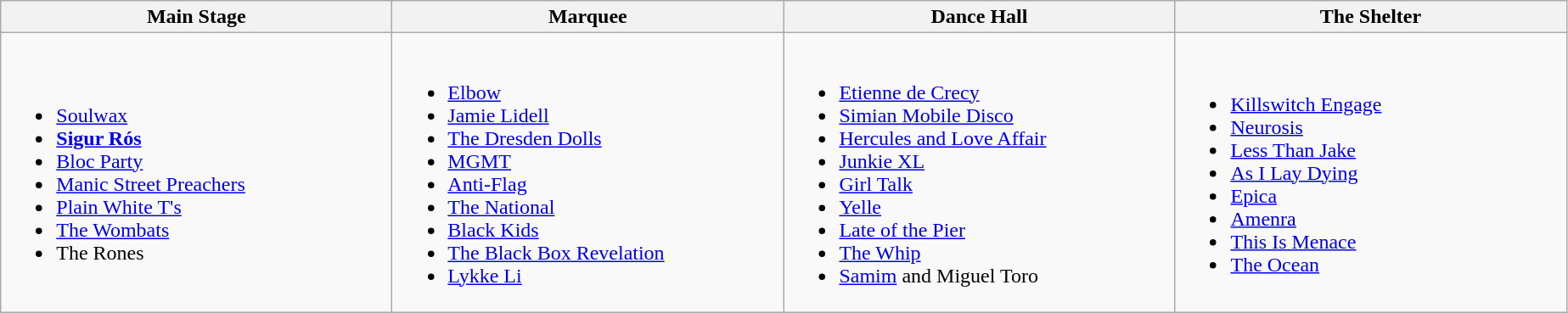<table class="wikitable">
<tr>
<th width="300" rowspan="1">Main Stage</th>
<th width="300" rowspan="1">Marquee</th>
<th width="300" rowspan="1">Dance Hall</th>
<th width="300" rowspan="1">The Shelter</th>
</tr>
<tr>
<td><br><ul><li><a href='#'>Soulwax</a></li><li><strong><a href='#'>Sigur Rós</a></strong></li><li><a href='#'>Bloc Party</a></li><li><a href='#'>Manic Street Preachers</a></li><li><a href='#'>Plain White T's</a></li><li><a href='#'>The Wombats</a></li><li>The Rones</li></ul></td>
<td><br><ul><li><a href='#'>Elbow</a></li><li><a href='#'>Jamie Lidell</a></li><li><a href='#'>The Dresden Dolls</a></li><li><a href='#'>MGMT</a></li><li><a href='#'>Anti-Flag</a></li><li><a href='#'>The National</a></li><li><a href='#'>Black Kids</a></li><li><a href='#'>The Black Box Revelation</a></li><li><a href='#'>Lykke Li</a></li></ul></td>
<td><br><ul><li><a href='#'>Etienne de Crecy</a></li><li><a href='#'>Simian Mobile Disco</a></li><li><a href='#'>Hercules and Love Affair</a></li><li><a href='#'>Junkie XL</a></li><li><a href='#'>Girl Talk</a></li><li><a href='#'>Yelle</a></li><li><a href='#'>Late of the Pier</a></li><li><a href='#'>The Whip</a></li><li><a href='#'>Samim</a> and Miguel Toro</li></ul></td>
<td><br><ul><li><a href='#'>Killswitch Engage</a></li><li><a href='#'>Neurosis</a></li><li><a href='#'>Less Than Jake</a></li><li><a href='#'>As I Lay Dying</a></li><li><a href='#'>Epica</a></li><li><a href='#'>Amenra</a></li><li><a href='#'>This Is Menace</a></li><li><a href='#'>The Ocean</a></li></ul></td>
</tr>
</table>
